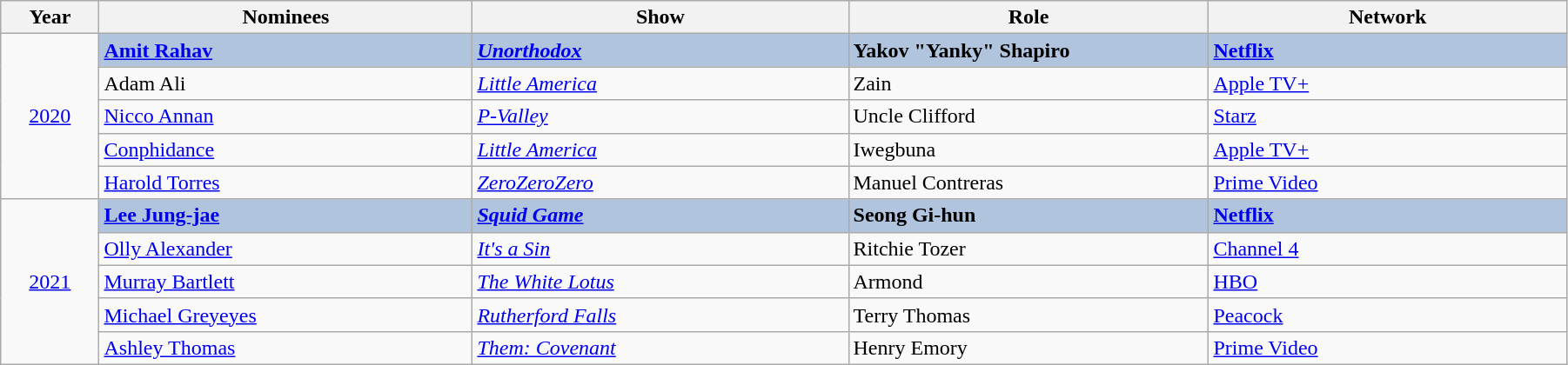<table class="wikitable" width="95%" cellpadding="5">
<tr>
<th width="100"><strong>Year</strong></th>
<th width="450"><strong>Nominees</strong></th>
<th width="450"><strong>Show</strong></th>
<th width="450"><strong>Role</strong></th>
<th width="450"><strong>Network</strong></th>
</tr>
<tr>
<td rowspan="5" style="text-align:center;"><a href='#'>2020</a><br></td>
<td style="background:#B0C4DE"><strong><a href='#'>Amit Rahav</a></strong></td>
<td style="background:#B0C4DE"><strong><em><a href='#'>Unorthodox</a></em></strong></td>
<td style="background:#B0C4DE"><strong>Yakov "Yanky" Shapiro</strong></td>
<td style="background:#B0C4DE"><strong><a href='#'>Netflix</a></strong></td>
</tr>
<tr>
<td>Adam Ali</td>
<td><em><a href='#'>Little America</a></em></td>
<td>Zain</td>
<td><a href='#'>Apple TV+</a></td>
</tr>
<tr>
<td><a href='#'>Nicco Annan</a></td>
<td><em><a href='#'>P-Valley</a></em></td>
<td>Uncle Clifford</td>
<td><a href='#'>Starz</a></td>
</tr>
<tr>
<td><a href='#'>Conphidance</a></td>
<td><em><a href='#'>Little America</a></em></td>
<td>Iwegbuna</td>
<td><a href='#'>Apple TV+</a></td>
</tr>
<tr>
<td><a href='#'>Harold Torres</a></td>
<td><em><a href='#'>ZeroZeroZero</a></em></td>
<td>Manuel Contreras</td>
<td><a href='#'>Prime Video</a></td>
</tr>
<tr>
<td rowspan="5" style="text-align:center;"><a href='#'>2021</a><br></td>
<td style="background:#B0C4DE"><strong><a href='#'>Lee Jung-jae</a></strong></td>
<td style="background:#B0C4DE"><strong><em><a href='#'>Squid Game</a></em></strong></td>
<td style="background:#B0C4DE"><strong>Seong Gi-hun</strong></td>
<td style="background:#B0C4DE"><strong><a href='#'>Netflix</a></strong></td>
</tr>
<tr>
<td><a href='#'>Olly Alexander</a></td>
<td><em><a href='#'>It's a Sin</a></em></td>
<td>Ritchie Tozer</td>
<td><a href='#'>Channel 4</a></td>
</tr>
<tr>
<td><a href='#'>Murray Bartlett</a></td>
<td><em><a href='#'>The White Lotus</a> </em></td>
<td>Armond</td>
<td><a href='#'>HBO</a></td>
</tr>
<tr>
<td><a href='#'>Michael Greyeyes</a></td>
<td><em><a href='#'>Rutherford Falls</a></em></td>
<td>Terry Thomas</td>
<td><a href='#'>Peacock</a></td>
</tr>
<tr>
<td><a href='#'>Ashley Thomas</a></td>
<td><em><a href='#'>Them: Covenant</a></em></td>
<td>Henry Emory</td>
<td><a href='#'>Prime Video</a></td>
</tr>
</table>
